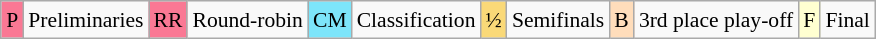<table class="wikitable" style="margin:0.5em auto; font-size:90%; line-height:1.25em;">
<tr>
<td bgcolor="#FA7894" align=center>P</td>
<td>Preliminaries</td>
<td bgcolor="#FA7894" align=center>RR</td>
<td>Round-robin</td>
<td bgcolor="#7DE5FA" align=center>CM</td>
<td>Classification</td>
<td bgcolor="#FAD978" align=center>½</td>
<td>Semifinals</td>
<td bgcolor="#fdb" align=center>B</td>
<td>3rd place play-off</td>
<td bgcolor="#ffffd1" align=center>F</td>
<td>Final</td>
</tr>
</table>
